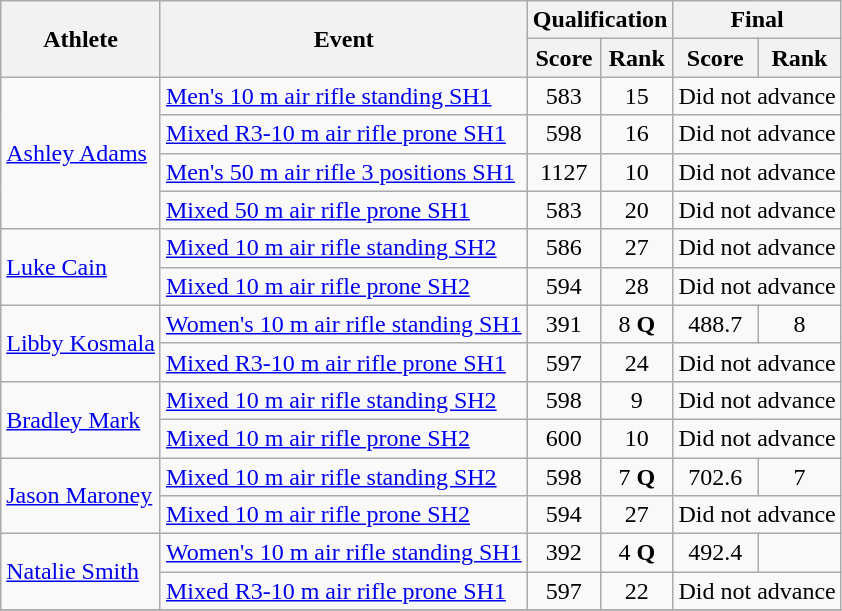<table class=wikitable>
<tr>
<th rowspan="2">Athlete</th>
<th rowspan="2">Event</th>
<th colspan="2">Qualification</th>
<th colspan="2">Final</th>
</tr>
<tr>
<th>Score</th>
<th>Rank</th>
<th>Score</th>
<th>Rank</th>
</tr>
<tr>
<td rowspan="4"><a href='#'>Ashley Adams</a></td>
<td><a href='#'>Men's 10 m air rifle standing SH1</a></td>
<td align="center">583</td>
<td align="center">15</td>
<td align="center" colspan=2>Did not advance</td>
</tr>
<tr>
<td><a href='#'>Mixed R3-10 m air rifle prone SH1</a></td>
<td align="center">598</td>
<td align="center">16</td>
<td align="center" colspan=2>Did not advance</td>
</tr>
<tr>
<td><a href='#'>Men's 50 m air rifle 3 positions SH1</a></td>
<td align="center">1127</td>
<td align="center">10</td>
<td align="center" colspan=2>Did not advance</td>
</tr>
<tr>
<td><a href='#'>Mixed 50 m air rifle prone SH1</a></td>
<td align="center">583</td>
<td align="center">20</td>
<td align="center" colspan=2>Did not advance</td>
</tr>
<tr>
<td rowspan="2"><a href='#'>Luke Cain</a></td>
<td><a href='#'>Mixed 10 m air rifle standing SH2</a></td>
<td align="center">586</td>
<td align="center">27</td>
<td align="center" colspan=2>Did not advance</td>
</tr>
<tr>
<td><a href='#'>Mixed 10 m air rifle prone SH2</a></td>
<td align="center">594</td>
<td align="center">28</td>
<td align="center" colspan=2>Did not advance</td>
</tr>
<tr>
<td rowspan="2"><a href='#'>Libby Kosmala</a></td>
<td><a href='#'>Women's 10 m air rifle standing SH1</a></td>
<td align="center">391</td>
<td align="center">8 <strong>Q</strong></td>
<td align="center">488.7</td>
<td align="center">8</td>
</tr>
<tr>
<td><a href='#'>Mixed R3-10 m air rifle prone SH1</a></td>
<td align="center">597</td>
<td align="center">24</td>
<td align="center" colspan=2>Did not advance</td>
</tr>
<tr>
<td rowspan="2"><a href='#'>Bradley Mark</a></td>
<td><a href='#'>Mixed 10 m air rifle standing SH2</a></td>
<td align="center">598</td>
<td align="center">9</td>
<td align="center" colspan=2>Did not advance</td>
</tr>
<tr>
<td><a href='#'>Mixed 10 m air rifle prone SH2</a></td>
<td align="center">600</td>
<td align="center">10</td>
<td align="center" colspan=2>Did not advance</td>
</tr>
<tr>
<td rowspan="2"><a href='#'>Jason Maroney</a></td>
<td><a href='#'>Mixed 10 m air rifle standing SH2</a></td>
<td align="center">598</td>
<td align="center">7 <strong>Q</strong></td>
<td align="center">702.6</td>
<td align="center">7</td>
</tr>
<tr>
<td><a href='#'>Mixed 10 m air rifle prone SH2</a></td>
<td align="center">594</td>
<td align="center">27</td>
<td align="center" colspan=2>Did not advance</td>
</tr>
<tr>
<td rowspan="2"><a href='#'>Natalie Smith</a></td>
<td><a href='#'>Women's 10 m air rifle standing SH1</a></td>
<td align="center">392</td>
<td align="center">4 <strong>Q</strong></td>
<td align="center">492.4</td>
<td align="center"></td>
</tr>
<tr>
<td><a href='#'>Mixed R3-10 m air rifle prone SH1</a></td>
<td align="center">597</td>
<td align="center">22</td>
<td align="center" colspan=2>Did not advance</td>
</tr>
<tr>
</tr>
</table>
